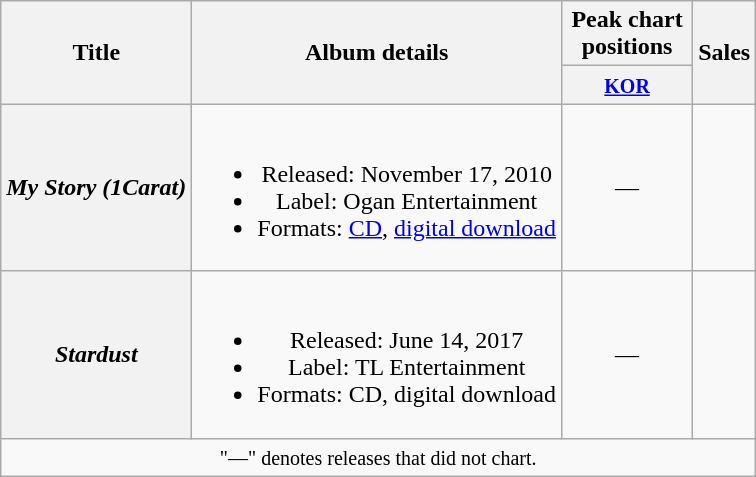<table class="wikitable plainrowheaders" style="text-align:center;">
<tr>
<th scope="col" rowspan="2">Title</th>
<th scope="col" rowspan="2">Album details</th>
<th scope="col" colspan="1" style="width:5em;">Peak chart positions</th>
<th scope="col" rowspan="2">Sales</th>
</tr>
<tr>
<th><small><a href='#'>KOR</a></small><br></th>
</tr>
<tr>
<th scope="row"><em>My Story (1Carat)</em></th>
<td><br><ul><li>Released: November 17, 2010</li><li>Label: Ogan Entertainment</li><li>Formats: <a href='#'>CD</a>, <a href='#'>digital download</a></li></ul></td>
<td>—</td>
<td></td>
</tr>
<tr>
<th scope="row"><em>Stardust</em></th>
<td><br><ul><li>Released: June 14, 2017</li><li>Label: TL Entertainment</li><li>Formats: CD, digital download</li></ul></td>
<td>—</td>
<td></td>
</tr>
<tr>
<td colspan="4" align="center"><small>"—" denotes releases that did not chart.</small></td>
</tr>
</table>
